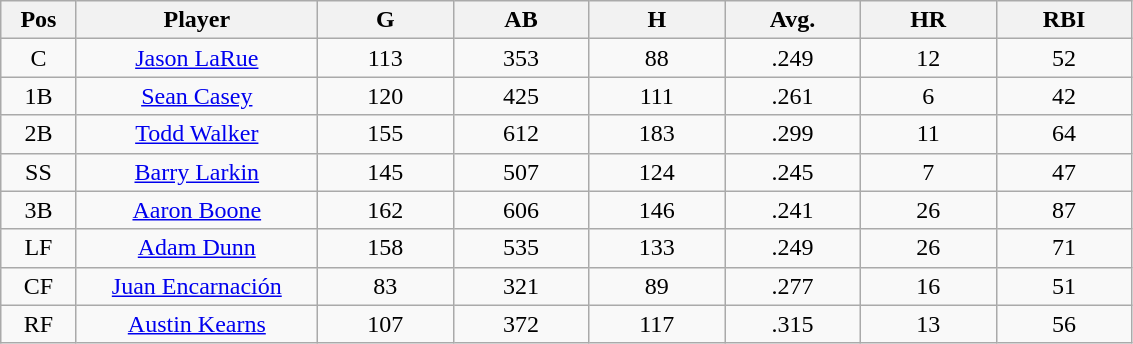<table class="wikitable sortable">
<tr>
<th bgcolor="#DDDDFF" width="5%">Pos</th>
<th bgcolor="#DDDDFF" width="16%">Player</th>
<th bgcolor="#DDDDFF" width="9%">G</th>
<th bgcolor="#DDDDFF" width="9%">AB</th>
<th bgcolor="#DDDDFF" width="9%">H</th>
<th bgcolor="#DDDDFF" width="9%">Avg.</th>
<th bgcolor="#DDDDFF" width="9%">HR</th>
<th bgcolor="#DDDDFF" width="9%">RBI</th>
</tr>
<tr align="center">
<td>C</td>
<td><a href='#'>Jason LaRue</a></td>
<td>113</td>
<td>353</td>
<td>88</td>
<td>.249</td>
<td>12</td>
<td>52</td>
</tr>
<tr align="center">
<td>1B</td>
<td><a href='#'>Sean Casey</a></td>
<td>120</td>
<td>425</td>
<td>111</td>
<td>.261</td>
<td>6</td>
<td>42</td>
</tr>
<tr align=center>
<td>2B</td>
<td><a href='#'>Todd Walker</a></td>
<td>155</td>
<td>612</td>
<td>183</td>
<td>.299</td>
<td>11</td>
<td>64</td>
</tr>
<tr align=center>
<td>SS</td>
<td><a href='#'>Barry Larkin</a></td>
<td>145</td>
<td>507</td>
<td>124</td>
<td>.245</td>
<td>7</td>
<td>47</td>
</tr>
<tr align=center>
<td>3B</td>
<td><a href='#'>Aaron Boone</a></td>
<td>162</td>
<td>606</td>
<td>146</td>
<td>.241</td>
<td>26</td>
<td>87</td>
</tr>
<tr align=center>
<td>LF</td>
<td><a href='#'>Adam Dunn</a></td>
<td>158</td>
<td>535</td>
<td>133</td>
<td>.249</td>
<td>26</td>
<td>71</td>
</tr>
<tr align="center">
<td>CF</td>
<td><a href='#'>Juan Encarnación</a></td>
<td>83</td>
<td>321</td>
<td>89</td>
<td>.277</td>
<td>16</td>
<td>51</td>
</tr>
<tr align=center>
<td>RF</td>
<td><a href='#'>Austin Kearns</a></td>
<td>107</td>
<td>372</td>
<td>117</td>
<td>.315</td>
<td>13</td>
<td>56</td>
</tr>
</table>
